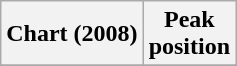<table class="wikitable plainrowheaders" style="text-align:center;">
<tr>
<th scope="col">Chart (2008)</th>
<th scope="col">Peak<br>position</th>
</tr>
<tr>
</tr>
</table>
